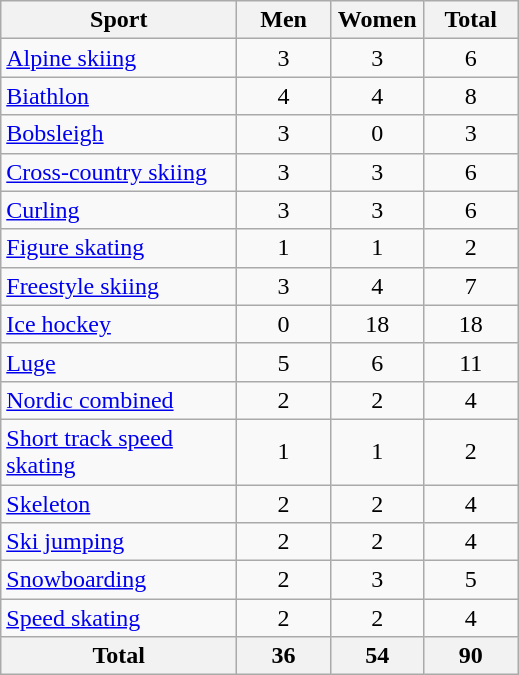<table class="wikitable sortable" style="text-align:center">
<tr>
<th width=150>Sport</th>
<th width=55>Men</th>
<th width=55>Women</th>
<th width=55>Total</th>
</tr>
<tr>
<td align=left><a href='#'>Alpine skiing</a></td>
<td>3</td>
<td>3</td>
<td>6</td>
</tr>
<tr>
<td align=left><a href='#'>Biathlon</a></td>
<td>4</td>
<td>4</td>
<td>8</td>
</tr>
<tr>
<td align=left><a href='#'>Bobsleigh</a></td>
<td>3</td>
<td>0</td>
<td>3</td>
</tr>
<tr>
<td align=left><a href='#'>Cross-country skiing</a></td>
<td>3</td>
<td>3</td>
<td>6</td>
</tr>
<tr>
<td align=left><a href='#'>Curling</a></td>
<td>3</td>
<td>3</td>
<td>6</td>
</tr>
<tr>
<td align=left><a href='#'>Figure skating</a></td>
<td>1</td>
<td>1</td>
<td>2</td>
</tr>
<tr>
<td align=left><a href='#'>Freestyle skiing</a></td>
<td>3</td>
<td>4</td>
<td>7</td>
</tr>
<tr>
<td align=left><a href='#'>Ice hockey</a></td>
<td>0</td>
<td>18</td>
<td>18</td>
</tr>
<tr>
<td align=left><a href='#'>Luge</a></td>
<td>5</td>
<td>6</td>
<td>11</td>
</tr>
<tr>
<td align=left><a href='#'>Nordic combined</a></td>
<td>2</td>
<td>2</td>
<td>4</td>
</tr>
<tr>
<td align=left><a href='#'>Short track speed skating</a></td>
<td>1</td>
<td>1</td>
<td>2</td>
</tr>
<tr>
<td align=left><a href='#'>Skeleton</a></td>
<td>2</td>
<td>2</td>
<td>4</td>
</tr>
<tr>
<td align=left><a href='#'>Ski jumping</a></td>
<td>2</td>
<td>2</td>
<td>4</td>
</tr>
<tr>
<td align=left><a href='#'>Snowboarding</a></td>
<td>2</td>
<td>3</td>
<td>5</td>
</tr>
<tr>
<td align=left><a href='#'>Speed skating</a></td>
<td>2</td>
<td>2</td>
<td>4</td>
</tr>
<tr>
<th>Total</th>
<th>36</th>
<th>54</th>
<th>90</th>
</tr>
</table>
